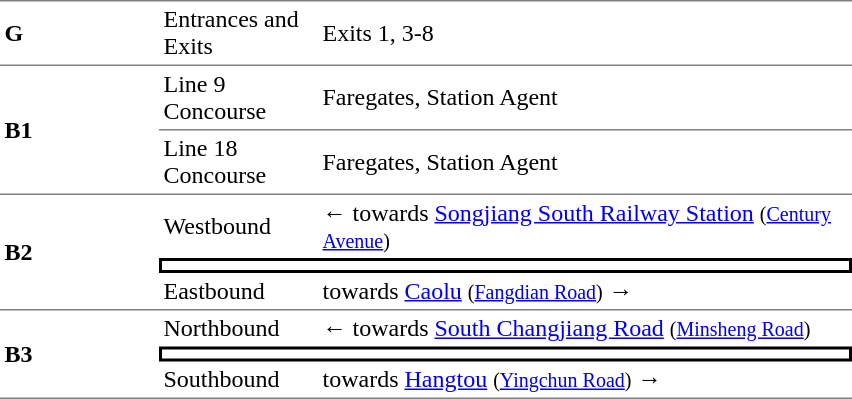<table cellspacing=0 cellpadding=3>
<tr>
<td style="border-top:solid 1px gray;border-bottom:solid 1px gray;" width=100><strong>G</strong></td>
<td style="border-top:solid 1px gray;border-bottom:solid 1px gray;" width=100>Entrances and Exits</td>
<td style="border-top:solid 1px gray;border-bottom:solid 1px gray;" width=350>Exits 1, 3-8</td>
</tr>
<tr>
<td style="border-bottom:solid 1px gray;" rowspan=2><strong>B1</strong></td>
<td style="border-bottom:solid 1px gray;">Line 9 Concourse</td>
<td style="border-bottom:solid 1px gray;">Faregates, Station Agent</td>
</tr>
<tr>
<td style="border-bottom:solid 1px gray;">Line 18 Concourse</td>
<td style="border-bottom:solid 1px gray;">Faregates, Station Agent</td>
</tr>
<tr>
<td style="border-bottom:solid 1px gray;" rowspan=3><strong>B2</strong></td>
<td>Westbound</td>
<td>←  towards <a href='#'>Songjiang South Railway Station</a> <small>(<a href='#'>Century Avenue</a>)</small></td>
</tr>
<tr>
<td style="border-right:solid 2px black;border-left:solid 2px black;border-top:solid 2px black;border-bottom:solid 2px black;" colspan=2></td>
</tr>
<tr>
<td style="border-bottom:solid 1px gray;">Eastbound</td>
<td style="border-bottom:solid 1px gray;">  towards <a href='#'>Caolu</a> <small>(<a href='#'>Fangdian Road</a>)</small> →</td>
</tr>
<tr>
<td style="border-bottom:solid 1px gray;" rowspan=3><strong>B3</strong></td>
<td>Northbound</td>
<td>←  towards <a href='#'>South Changjiang Road</a> <small>(<a href='#'>Minsheng Road</a>)</small></td>
</tr>
<tr>
<td style="border-right:solid 2px black;border-left:solid 2px black;border-top:solid 2px black;border-bottom:solid 2px black;" colspan=2></td>
</tr>
<tr>
<td style="border-bottom:solid 1px gray;">Southbound</td>
<td style="border-bottom:solid 1px gray;">  towards <a href='#'>Hangtou</a> <small>(<a href='#'>Yingchun Road</a>)</small> →</td>
</tr>
</table>
